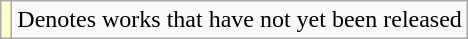<table class="wikitable">
<tr>
<td style="background:#FFFFCC;"></td>
<td>Denotes works that have not yet been released</td>
</tr>
</table>
